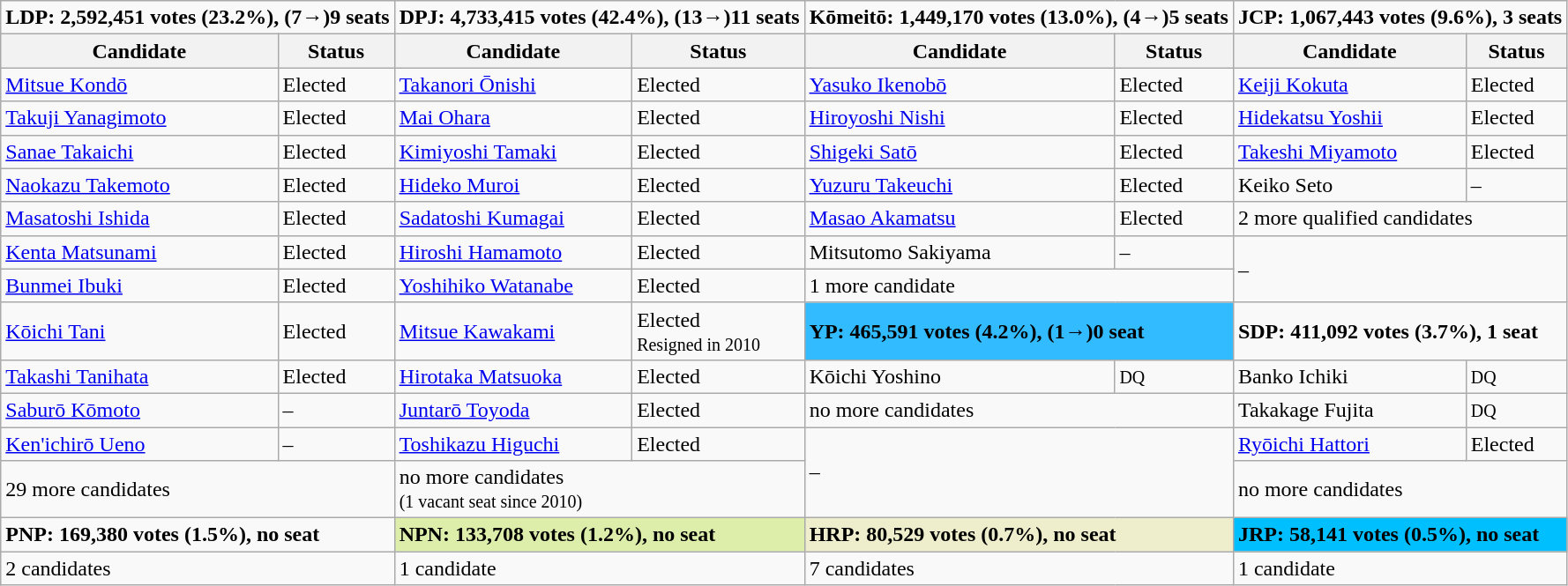<table class="wikitable">
<tr>
<td colspan="2" ><strong>LDP: 2,592,451 votes (23.2%), (7→)9 seats</strong></td>
<td colspan="2" ><strong>DPJ: 4,733,415 votes (42.4%), (13→)11 seats</strong></td>
<td colspan="2" ><strong>Kōmeitō: 1,449,170 votes (13.0%), (4→)5 seats</strong></td>
<td colspan="2" ><strong>JCP: 1,067,443 votes (9.6%), 3 seats</strong></td>
</tr>
<tr>
<th>Candidate</th>
<th>Status</th>
<th>Candidate</th>
<th>Status</th>
<th>Candidate</th>
<th>Status</th>
<th>Candidate</th>
<th>Status</th>
</tr>
<tr>
<td><a href='#'>Mitsue Kondō</a></td>
<td>Elected</td>
<td><a href='#'>Takanori Ōnishi</a></td>
<td>Elected</td>
<td><a href='#'>Yasuko Ikenobō</a></td>
<td>Elected</td>
<td><a href='#'>Keiji Kokuta</a></td>
<td>Elected</td>
</tr>
<tr>
<td><a href='#'>Takuji Yanagimoto</a></td>
<td>Elected</td>
<td><a href='#'>Mai Ohara</a></td>
<td>Elected</td>
<td><a href='#'>Hiroyoshi Nishi</a></td>
<td>Elected</td>
<td><a href='#'>Hidekatsu Yoshii</a></td>
<td>Elected</td>
</tr>
<tr>
<td><a href='#'>Sanae Takaichi</a></td>
<td>Elected</td>
<td><a href='#'>Kimiyoshi Tamaki</a></td>
<td>Elected</td>
<td><a href='#'>Shigeki Satō</a></td>
<td>Elected</td>
<td><a href='#'>Takeshi Miyamoto</a></td>
<td>Elected</td>
</tr>
<tr>
<td><a href='#'>Naokazu Takemoto</a></td>
<td>Elected</td>
<td><a href='#'>Hideko Muroi</a></td>
<td>Elected</td>
<td><a href='#'>Yuzuru Takeuchi</a></td>
<td>Elected</td>
<td>Keiko Seto</td>
<td>–</td>
</tr>
<tr>
<td><a href='#'>Masatoshi Ishida</a></td>
<td>Elected</td>
<td><a href='#'>Sadatoshi Kumagai</a></td>
<td>Elected</td>
<td><a href='#'>Masao Akamatsu</a></td>
<td>Elected</td>
<td colspan="2">2 more qualified candidates</td>
</tr>
<tr>
<td><a href='#'>Kenta Matsunami</a></td>
<td>Elected</td>
<td><a href='#'>Hiroshi Hamamoto</a></td>
<td>Elected</td>
<td>Mitsutomo Sakiyama</td>
<td>–</td>
<td rowspan="2" colspan="2">–</td>
</tr>
<tr>
<td><a href='#'>Bunmei Ibuki</a></td>
<td>Elected</td>
<td><a href='#'>Yoshihiko Watanabe</a></td>
<td>Elected</td>
<td colspan="2">1 more candidate</td>
</tr>
<tr>
<td><a href='#'>Kōichi Tani</a></td>
<td>Elected</td>
<td><a href='#'>Mitsue Kawakami</a></td>
<td>Elected<br><small>Resigned in 2010</small></td>
<td colspan="2" style="background:#3bf;"><strong>YP: 465,591 votes (4.2%), (1→)0 seat</strong></td>
<td colspan="2" ><strong>SDP: 411,092 votes (3.7%), 1 seat</strong></td>
</tr>
<tr>
<td><a href='#'>Takashi Tanihata</a></td>
<td>Elected</td>
<td><a href='#'>Hirotaka Matsuoka</a></td>
<td>Elected</td>
<td>Kōichi Yoshino</td>
<td><small>DQ</small></td>
<td>Banko Ichiki</td>
<td><small>DQ</small></td>
</tr>
<tr>
<td><a href='#'>Saburō Kōmoto</a></td>
<td>–</td>
<td><a href='#'>Juntarō Toyoda</a></td>
<td>Elected</td>
<td colspan="2">no more candidates</td>
<td>Takakage Fujita</td>
<td><small>DQ</small></td>
</tr>
<tr>
<td><a href='#'>Ken'ichirō Ueno</a></td>
<td>–</td>
<td><a href='#'>Toshikazu Higuchi</a></td>
<td>Elected</td>
<td rowspan="2" colspan="2">–</td>
<td><a href='#'>Ryōichi Hattori</a></td>
<td>Elected</td>
</tr>
<tr>
<td colspan="2">29 more candidates</td>
<td colspan="2">no more candidates<br><small>(1 vacant seat since 2010)</small></td>
<td colspan="2">no more candidates</td>
</tr>
<tr>
<td colspan="2" ><strong>PNP: 169,380 votes (1.5%), no seat</strong></td>
<td colspan="2" style="background:#dea;"><strong>NPN: 133,708 votes (1.2%), no seat</strong></td>
<td colspan="2" style="background:#eec;"><strong>HRP: 80,529 votes (0.7%), no seat</strong></td>
<td colspan="2" style="background:#00bfff;"><strong>JRP: 58,141 votes (0.5%), no seat</strong></td>
</tr>
<tr>
<td colspan="2">2 candidates</td>
<td colspan="2">1 candidate</td>
<td colspan="2">7 candidates</td>
<td colspan="2">1 candidate</td>
</tr>
</table>
